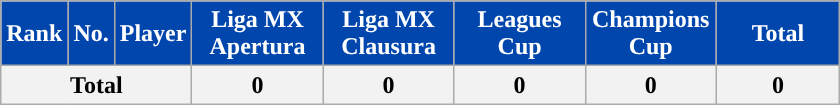<table class="wikitable sortable" style="text-align:center">
<tr>
<th style="background:#0046AD; color:white; width:35px; ">Rank</th>
<th style="background:#0046AD; color:white; width:10px; ">No.</th>
<th style="background:#0046AD; color:white; ">Player</th>
<th style="background:#0046AD; color:white; width:80px; ">Liga MX Apertura</th>
<th style="background:#0046AD; color:white; width:80px; ">Liga MX Clausura</th>
<th style="background:#0046AD; color:white; width:80px; ">Leagues Cup</th>
<th style="background:#0046AD; color:white; width:80px; ">Champions Cup</th>
<th style="background:#0046AD; color:white; width:75px; ">Total</th>
</tr>
<tr class="sortbottom">
<th colspan="3">Total</th>
<th>0</th>
<th>0</th>
<th>0</th>
<th>0</th>
<th>0</th>
</tr>
</table>
